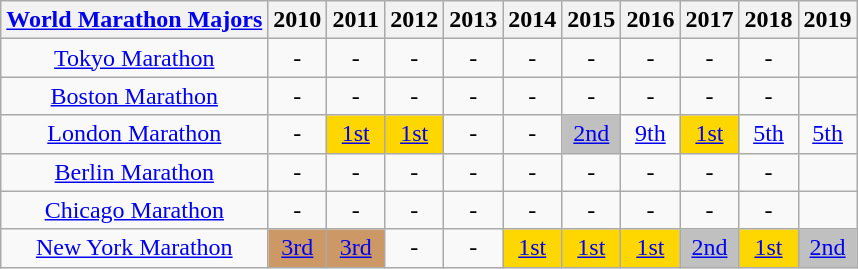<table class="wikitable" style="text-align:center;">
<tr>
<th><a href='#'>World Marathon Majors</a></th>
<th>2010</th>
<th>2011</th>
<th>2012</th>
<th>2013</th>
<th>2014</th>
<th>2015</th>
<th>2016</th>
<th>2017</th>
<th>2018</th>
<th>2019</th>
</tr>
<tr>
<td><a href='#'>Tokyo Marathon</a></td>
<td>-</td>
<td>-</td>
<td>-</td>
<td>-</td>
<td>-</td>
<td>-</td>
<td>-</td>
<td>-</td>
<td>-</td>
<td></td>
</tr>
<tr>
<td><a href='#'>Boston Marathon</a></td>
<td>-</td>
<td>-</td>
<td>-</td>
<td>-</td>
<td>-</td>
<td>-</td>
<td>-</td>
<td>-</td>
<td>-</td>
<td></td>
</tr>
<tr>
<td><a href='#'>London Marathon</a></td>
<td>-</td>
<td bgcolor=gold><a href='#'>1st</a></td>
<td bgcolor=gold><a href='#'>1st</a></td>
<td>-</td>
<td>-</td>
<td bgcolor=silver><a href='#'>2nd</a></td>
<td><a href='#'>9th</a></td>
<td bgcolor=gold><a href='#'>1st</a></td>
<td><a href='#'>5th</a></td>
<td><a href='#'>5th</a></td>
</tr>
<tr>
<td><a href='#'>Berlin Marathon</a></td>
<td>-</td>
<td>-</td>
<td>-</td>
<td>-</td>
<td>-</td>
<td>-</td>
<td>-</td>
<td>-</td>
<td>-</td>
<td></td>
</tr>
<tr>
<td><a href='#'>Chicago Marathon</a></td>
<td>-</td>
<td>-</td>
<td>-</td>
<td>-</td>
<td>-</td>
<td>-</td>
<td>-</td>
<td>-</td>
<td>-</td>
<td></td>
</tr>
<tr>
<td><a href='#'>New York Marathon</a></td>
<td bgcolor=cc9966><a href='#'>3rd</a></td>
<td bgcolor=cc9966><a href='#'>3rd</a></td>
<td>-</td>
<td>-</td>
<td bgcolor=gold><a href='#'>1st</a></td>
<td bgcolor=gold><a href='#'>1st</a></td>
<td bgcolor=gold><a href='#'>1st</a></td>
<td bgcolor=silver><a href='#'>2nd</a></td>
<td bgcolor=gold><a href='#'>1st</a></td>
<td bgcolor=silver><a href='#'>2nd</a></td>
</tr>
</table>
